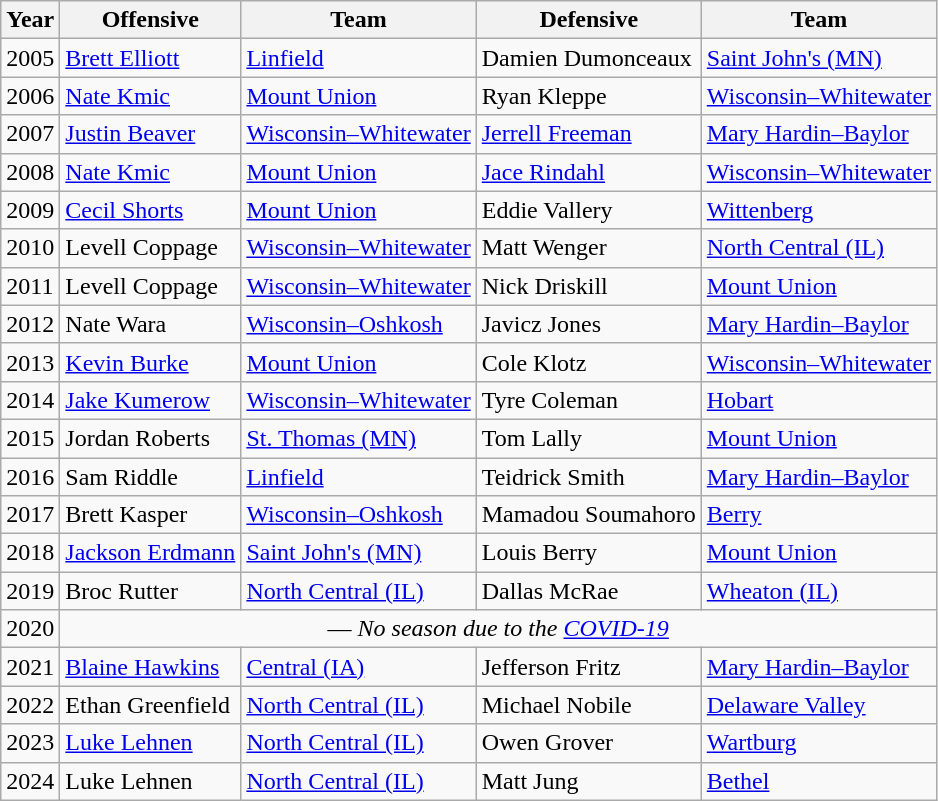<table class="wikitable sortable">
<tr>
<th>Year</th>
<th>Offensive</th>
<th>Team</th>
<th>Defensive</th>
<th>Team</th>
</tr>
<tr>
<td>2005</td>
<td><a href='#'>Brett Elliott</a></td>
<td><a href='#'>Linfield</a></td>
<td>Damien Dumonceaux</td>
<td><a href='#'>Saint John's (MN)</a></td>
</tr>
<tr>
<td>2006</td>
<td><a href='#'>Nate Kmic</a></td>
<td><a href='#'>Mount Union</a></td>
<td>Ryan Kleppe</td>
<td><a href='#'>Wisconsin–Whitewater</a></td>
</tr>
<tr>
<td>2007</td>
<td><a href='#'>Justin Beaver</a></td>
<td><a href='#'>Wisconsin–Whitewater</a></td>
<td><a href='#'>Jerrell Freeman</a></td>
<td><a href='#'>Mary Hardin–Baylor</a></td>
</tr>
<tr>
<td>2008</td>
<td><a href='#'>Nate Kmic</a></td>
<td><a href='#'>Mount Union</a></td>
<td><a href='#'>Jace Rindahl</a></td>
<td><a href='#'>Wisconsin–Whitewater</a></td>
</tr>
<tr>
<td>2009</td>
<td><a href='#'>Cecil Shorts</a></td>
<td><a href='#'>Mount Union</a></td>
<td>Eddie Vallery</td>
<td><a href='#'>Wittenberg</a></td>
</tr>
<tr>
<td>2010</td>
<td>Levell Coppage</td>
<td><a href='#'>Wisconsin–Whitewater</a></td>
<td>Matt Wenger</td>
<td><a href='#'>North Central (IL)</a></td>
</tr>
<tr>
<td>2011</td>
<td>Levell Coppage</td>
<td><a href='#'>Wisconsin–Whitewater</a></td>
<td>Nick Driskill</td>
<td><a href='#'>Mount Union</a></td>
</tr>
<tr>
<td>2012</td>
<td>Nate Wara</td>
<td><a href='#'>Wisconsin–Oshkosh</a></td>
<td>Javicz Jones</td>
<td><a href='#'>Mary Hardin–Baylor</a></td>
</tr>
<tr>
<td>2013</td>
<td><a href='#'>Kevin Burke</a></td>
<td><a href='#'>Mount Union</a></td>
<td>Cole Klotz</td>
<td><a href='#'>Wisconsin–Whitewater</a></td>
</tr>
<tr>
<td>2014</td>
<td><a href='#'>Jake Kumerow</a></td>
<td><a href='#'>Wisconsin–Whitewater</a></td>
<td>Tyre Coleman</td>
<td><a href='#'>Hobart</a></td>
</tr>
<tr>
<td>2015</td>
<td>Jordan Roberts</td>
<td><a href='#'>St. Thomas (MN)</a></td>
<td>Tom Lally</td>
<td><a href='#'>Mount Union</a></td>
</tr>
<tr>
<td>2016</td>
<td>Sam Riddle</td>
<td><a href='#'>Linfield</a></td>
<td>Teidrick Smith</td>
<td><a href='#'>Mary Hardin–Baylor</a></td>
</tr>
<tr>
<td>2017</td>
<td>Brett Kasper</td>
<td><a href='#'>Wisconsin–Oshkosh</a></td>
<td>Mamadou Soumahoro</td>
<td><a href='#'>Berry</a></td>
</tr>
<tr>
<td>2018</td>
<td><a href='#'>Jackson Erdmann</a></td>
<td><a href='#'>Saint John's (MN)</a></td>
<td>Louis Berry</td>
<td><a href='#'>Mount Union</a></td>
</tr>
<tr>
<td>2019</td>
<td>Broc Rutter</td>
<td><a href='#'>North Central (IL)</a></td>
<td>Dallas McRae</td>
<td><a href='#'>Wheaton (IL)</a></td>
</tr>
<tr>
<td>2020</td>
<td align="center" colspan=4><span>—</span> <em>No season due to the <a href='#'>COVID-19</a></em></td>
</tr>
<tr>
<td>2021</td>
<td><a href='#'>Blaine Hawkins</a></td>
<td><a href='#'>Central (IA)</a></td>
<td>Jefferson Fritz</td>
<td><a href='#'>Mary Hardin–Baylor</a></td>
</tr>
<tr>
<td>2022</td>
<td>Ethan Greenfield</td>
<td><a href='#'>North Central (IL)</a></td>
<td>Michael Nobile</td>
<td><a href='#'>Delaware Valley</a></td>
</tr>
<tr>
<td>2023</td>
<td><a href='#'>Luke Lehnen</a></td>
<td><a href='#'>North Central (IL)</a></td>
<td>Owen Grover</td>
<td><a href='#'>Wartburg</a></td>
</tr>
<tr>
<td>2024</td>
<td>Luke Lehnen</td>
<td><a href='#'>North Central (IL)</a></td>
<td>Matt Jung</td>
<td><a href='#'>Bethel</a></td>
</tr>
</table>
